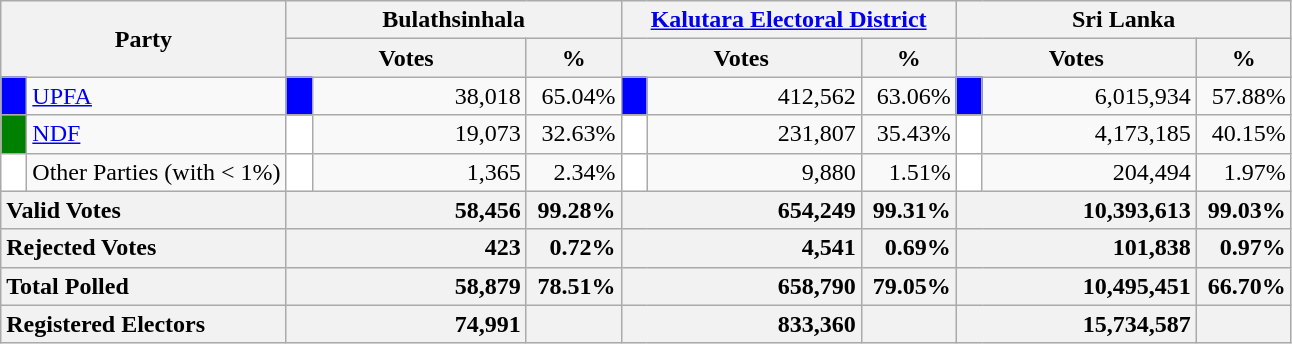<table class="wikitable">
<tr>
<th colspan="2" width="144px"rowspan="2">Party</th>
<th colspan="3" width="216px">Bulathsinhala</th>
<th colspan="3" width="216px"><a href='#'>Kalutara Electoral District</a></th>
<th colspan="3" width="216px">Sri Lanka</th>
</tr>
<tr>
<th colspan="2" width="144px">Votes</th>
<th>%</th>
<th colspan="2" width="144px">Votes</th>
<th>%</th>
<th colspan="2" width="144px">Votes</th>
<th>%</th>
</tr>
<tr>
<td style="background-color:blue;" width="10px"></td>
<td style="text-align:left;"><a href='#'>UPFA</a></td>
<td style="background-color:blue;" width="10px"></td>
<td style="text-align:right;">38,018</td>
<td style="text-align:right;">65.04%</td>
<td style="background-color:blue;" width="10px"></td>
<td style="text-align:right;">412,562</td>
<td style="text-align:right;">63.06%</td>
<td style="background-color:blue;" width="10px"></td>
<td style="text-align:right;">6,015,934</td>
<td style="text-align:right;">57.88%</td>
</tr>
<tr>
<td style="background-color:green;" width="10px"></td>
<td style="text-align:left;"><a href='#'>NDF</a></td>
<td style="background-color:white;" width="10px"></td>
<td style="text-align:right;">19,073</td>
<td style="text-align:right;">32.63%</td>
<td style="background-color:white;" width="10px"></td>
<td style="text-align:right;">231,807</td>
<td style="text-align:right;">35.43%</td>
<td style="background-color:white;" width="10px"></td>
<td style="text-align:right;">4,173,185</td>
<td style="text-align:right;">40.15%</td>
</tr>
<tr>
<td style="background-color:white;" width="10px"></td>
<td style="text-align:left;">Other Parties (with < 1%)</td>
<td style="background-color:white;" width="10px"></td>
<td style="text-align:right;">1,365</td>
<td style="text-align:right;">2.34%</td>
<td style="background-color:white;" width="10px"></td>
<td style="text-align:right;">9,880</td>
<td style="text-align:right;">1.51%</td>
<td style="background-color:white;" width="10px"></td>
<td style="text-align:right;">204,494</td>
<td style="text-align:right;">1.97%</td>
</tr>
<tr>
<th colspan="2" width="144px"style="text-align:left;">Valid Votes</th>
<th style="text-align:right;"colspan="2" width="144px">58,456</th>
<th style="text-align:right;">99.28%</th>
<th style="text-align:right;"colspan="2" width="144px">654,249</th>
<th style="text-align:right;">99.31%</th>
<th style="text-align:right;"colspan="2" width="144px">10,393,613</th>
<th style="text-align:right;">99.03%</th>
</tr>
<tr>
<th colspan="2" width="144px"style="text-align:left;">Rejected Votes</th>
<th style="text-align:right;"colspan="2" width="144px">423</th>
<th style="text-align:right;">0.72%</th>
<th style="text-align:right;"colspan="2" width="144px">4,541</th>
<th style="text-align:right;">0.69%</th>
<th style="text-align:right;"colspan="2" width="144px">101,838</th>
<th style="text-align:right;">0.97%</th>
</tr>
<tr>
<th colspan="2" width="144px"style="text-align:left;">Total Polled</th>
<th style="text-align:right;"colspan="2" width="144px">58,879</th>
<th style="text-align:right;">78.51%</th>
<th style="text-align:right;"colspan="2" width="144px">658,790</th>
<th style="text-align:right;">79.05%</th>
<th style="text-align:right;"colspan="2" width="144px">10,495,451</th>
<th style="text-align:right;">66.70%</th>
</tr>
<tr>
<th colspan="2" width="144px"style="text-align:left;">Registered Electors</th>
<th style="text-align:right;"colspan="2" width="144px">74,991</th>
<th></th>
<th style="text-align:right;"colspan="2" width="144px">833,360</th>
<th></th>
<th style="text-align:right;"colspan="2" width="144px">15,734,587</th>
<th></th>
</tr>
</table>
